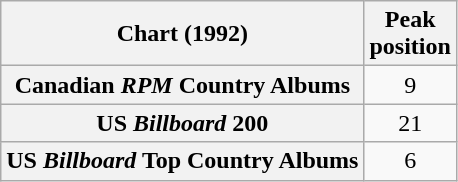<table class="wikitable sortable plainrowheaders">
<tr>
<th>Chart (1992)</th>
<th>Peak<br>position</th>
</tr>
<tr>
<th scope="row">Canadian <em>RPM</em> Country Albums</th>
<td align="center">9</td>
</tr>
<tr>
<th scope="row">US <em>Billboard</em> 200</th>
<td align="center">21</td>
</tr>
<tr>
<th scope="row">US <em>Billboard</em> Top Country Albums</th>
<td align="center">6</td>
</tr>
</table>
